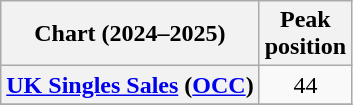<table class="wikitable sortable plainrowheaders" style="text-align:center">
<tr>
<th scope="col">Chart (2024–2025)</th>
<th scope="col">Peak<br>position</th>
</tr>
<tr>
<th scope="row"><a href='#'>UK Singles Sales</a> (<a href='#'>OCC</a>)</th>
<td>44</td>
</tr>
<tr>
</tr>
</table>
